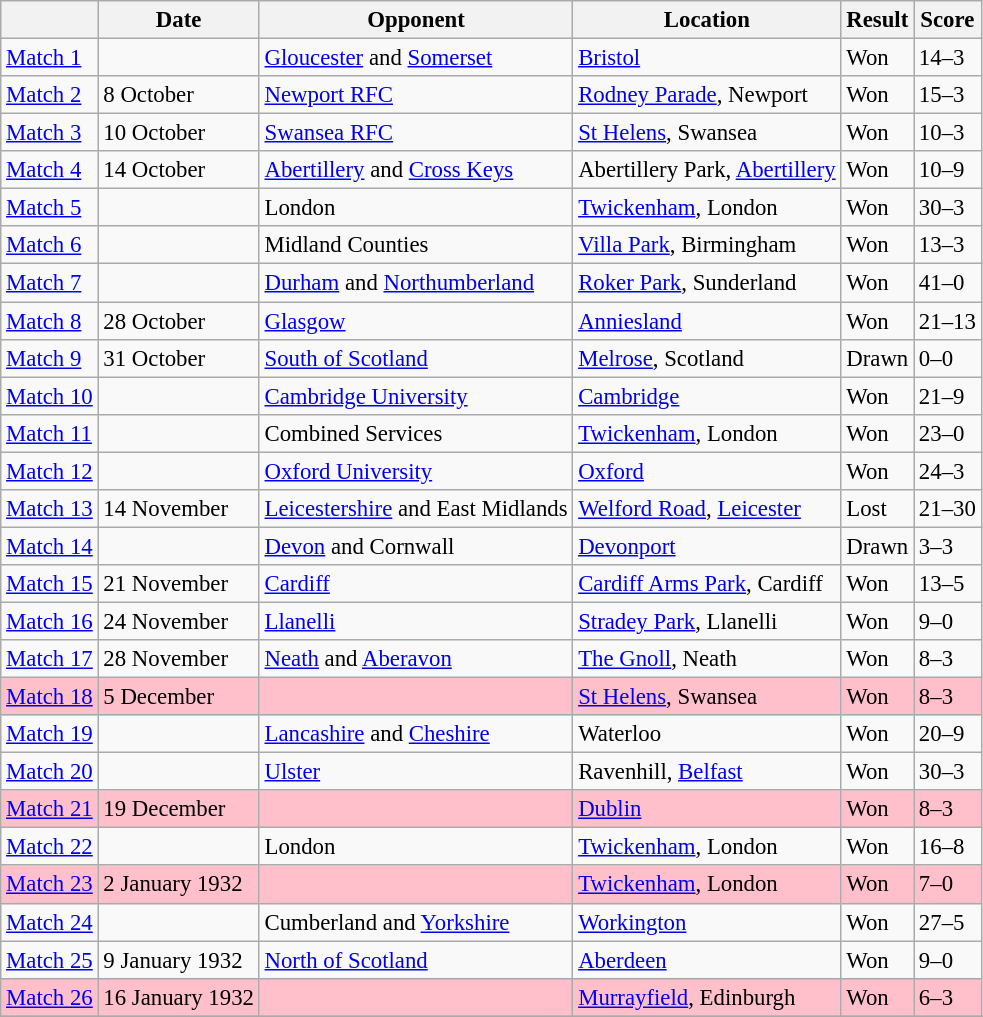<table class="wikitable" style="font-size: 95%;">
<tr>
<th></th>
<th>Date</th>
<th>Opponent</th>
<th>Location</th>
<th>Result</th>
<th>Score</th>
</tr>
<tr>
<td><a href='#'>Match 1</a></td>
<td></td>
<td><a href='#'>Gloucester</a> and <a href='#'>Somerset</a></td>
<td><a href='#'>Bristol</a></td>
<td>Won</td>
<td>14–3</td>
</tr>
<tr>
<td><a href='#'>Match 2</a></td>
<td>8 October</td>
<td><a href='#'>Newport RFC</a></td>
<td><a href='#'>Rodney Parade</a>, Newport</td>
<td>Won</td>
<td>15–3</td>
</tr>
<tr>
<td><a href='#'>Match 3</a></td>
<td>10 October</td>
<td><a href='#'>Swansea RFC</a></td>
<td><a href='#'>St Helens</a>, Swansea</td>
<td>Won</td>
<td>10–3</td>
</tr>
<tr>
<td><a href='#'>Match 4</a></td>
<td>14 October</td>
<td><a href='#'>Abertillery</a> and <a href='#'>Cross Keys</a></td>
<td>Abertillery Park, <a href='#'>Abertillery</a></td>
<td>Won</td>
<td>10–9</td>
</tr>
<tr>
<td><a href='#'>Match 5</a></td>
<td></td>
<td>London</td>
<td><a href='#'>Twickenham</a>, London</td>
<td>Won</td>
<td>30–3</td>
</tr>
<tr>
<td><a href='#'>Match 6</a></td>
<td></td>
<td>Midland Counties</td>
<td><a href='#'>Villa Park</a>, Birmingham</td>
<td>Won</td>
<td>13–3</td>
</tr>
<tr>
<td><a href='#'>Match 7</a></td>
<td></td>
<td><a href='#'>Durham</a> and <a href='#'>Northumberland</a></td>
<td><a href='#'>Roker Park</a>, Sunderland</td>
<td>Won</td>
<td>41–0</td>
</tr>
<tr>
<td><a href='#'>Match 8</a></td>
<td>28 October</td>
<td><a href='#'>Glasgow</a></td>
<td><a href='#'>Anniesland</a></td>
<td>Won</td>
<td>21–13</td>
</tr>
<tr>
<td><a href='#'>Match 9</a></td>
<td>31 October</td>
<td><a href='#'>South of Scotland</a></td>
<td><a href='#'>Melrose</a>, Scotland</td>
<td>Drawn</td>
<td>0–0</td>
</tr>
<tr>
<td><a href='#'>Match 10</a></td>
<td></td>
<td><a href='#'>Cambridge University</a></td>
<td><a href='#'>Cambridge</a></td>
<td>Won</td>
<td>21–9</td>
</tr>
<tr>
<td><a href='#'>Match 11</a></td>
<td></td>
<td>Combined Services</td>
<td><a href='#'>Twickenham</a>, London</td>
<td>Won</td>
<td>23–0</td>
</tr>
<tr>
<td><a href='#'>Match 12</a></td>
<td></td>
<td><a href='#'>Oxford University</a></td>
<td><a href='#'>Oxford</a></td>
<td>Won</td>
<td>24–3</td>
</tr>
<tr>
<td><a href='#'>Match 13</a></td>
<td>14 November</td>
<td><a href='#'>Leicestershire</a> and East Midlands</td>
<td><a href='#'>Welford Road</a>, <a href='#'>Leicester</a></td>
<td>Lost</td>
<td>21–30</td>
</tr>
<tr>
<td><a href='#'>Match 14</a></td>
<td></td>
<td><a href='#'>Devon</a> and Cornwall</td>
<td><a href='#'>Devonport</a></td>
<td>Drawn</td>
<td>3–3</td>
</tr>
<tr>
<td><a href='#'>Match 15</a></td>
<td>21 November</td>
<td><a href='#'>Cardiff</a></td>
<td><a href='#'>Cardiff Arms Park</a>, Cardiff</td>
<td>Won</td>
<td>13–5</td>
</tr>
<tr>
<td><a href='#'>Match 16</a></td>
<td>24 November</td>
<td><a href='#'>Llanelli</a></td>
<td><a href='#'>Stradey Park</a>, Llanelli</td>
<td>Won</td>
<td>9–0</td>
</tr>
<tr>
<td><a href='#'>Match 17</a></td>
<td>28 November</td>
<td><a href='#'>Neath</a> and <a href='#'>Aberavon</a></td>
<td><a href='#'>The Gnoll</a>, Neath</td>
<td>Won</td>
<td>8–3</td>
</tr>
<tr bgcolor=pink>
<td><a href='#'>Match 18</a></td>
<td>5 December</td>
<td></td>
<td><a href='#'>St Helens</a>, Swansea</td>
<td>Won</td>
<td>8–3</td>
</tr>
<tr>
<td><a href='#'>Match 19</a></td>
<td></td>
<td><a href='#'>Lancashire</a> and <a href='#'>Cheshire</a></td>
<td>Waterloo</td>
<td>Won</td>
<td>20–9</td>
</tr>
<tr>
<td><a href='#'>Match 20</a></td>
<td></td>
<td><a href='#'>Ulster</a></td>
<td>Ravenhill, <a href='#'>Belfast</a></td>
<td>Won</td>
<td>30–3</td>
</tr>
<tr bgcolor=pink>
<td><a href='#'>Match 21</a></td>
<td>19 December</td>
<td></td>
<td><a href='#'>Dublin</a></td>
<td>Won</td>
<td>8–3</td>
</tr>
<tr>
<td><a href='#'>Match 22</a></td>
<td></td>
<td>London</td>
<td><a href='#'>Twickenham</a>, London</td>
<td>Won</td>
<td>16–8</td>
</tr>
<tr bgcolor=pink>
<td><a href='#'>Match 23</a></td>
<td>2 January 1932</td>
<td></td>
<td><a href='#'>Twickenham</a>, London</td>
<td>Won</td>
<td>7–0</td>
</tr>
<tr>
<td><a href='#'>Match 24</a></td>
<td></td>
<td>Cumberland and <a href='#'>Yorkshire</a></td>
<td><a href='#'>Workington</a></td>
<td>Won</td>
<td>27–5</td>
</tr>
<tr>
<td><a href='#'>Match 25</a></td>
<td>9 January 1932</td>
<td><a href='#'>North of Scotland</a></td>
<td><a href='#'>Aberdeen</a></td>
<td>Won</td>
<td>9–0</td>
</tr>
<tr bgcolor=pink>
<td><a href='#'>Match 26</a></td>
<td>16 January 1932</td>
<td></td>
<td><a href='#'>Murrayfield</a>, Edinburgh</td>
<td>Won</td>
<td>6–3</td>
</tr>
<tr>
</tr>
</table>
